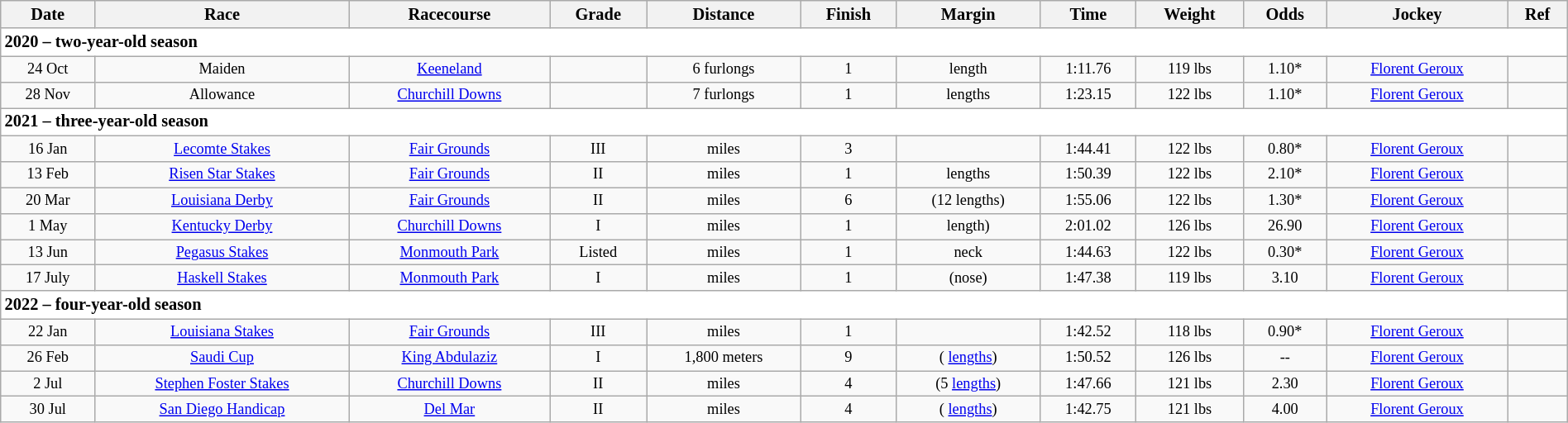<table class = "wikitable sortable" style="text-align:center; width:100%; font-size:85%">
<tr>
<th>Date</th>
<th>Race</th>
<th>Racecourse</th>
<th>Grade</th>
<th>Distance</th>
<th>Finish</th>
<th>Margin</th>
<th>Time</th>
<th>Weight</th>
<th>Odds</th>
<th>Jockey</th>
<th>Ref</th>
</tr>
<tr style="background-color:white">
<td align="left" colspan=12><strong>2020 – two-year-old season</strong></td>
</tr>
<tr style="font-size:90%;">
<td>24 Oct</td>
<td>Maiden</td>
<td><a href='#'>Keeneland</a></td>
<td></td>
<td>6 furlongs</td>
<td>1</td>
<td>  length</td>
<td>1:11.76</td>
<td>119 lbs</td>
<td>1.10*</td>
<td><a href='#'>Florent Geroux</a></td>
<td></td>
</tr>
<tr style="font-size:90%;">
<td>28 Nov</td>
<td>Allowance</td>
<td><a href='#'>Churchill Downs</a></td>
<td></td>
<td>7 furlongs</td>
<td>1</td>
<td>  lengths</td>
<td>1:23.15</td>
<td>122 lbs</td>
<td>1.10*</td>
<td><a href='#'>Florent Geroux</a></td>
<td></td>
</tr>
<tr style="background-color:white">
<td align="left" colspan=12><strong>2021 – three-year-old season</strong></td>
</tr>
<tr style="font-size:90%;">
<td>16 Jan</td>
<td><a href='#'>Lecomte Stakes</a></td>
<td><a href='#'>Fair Grounds</a></td>
<td>III</td>
<td> miles</td>
<td>3</td>
<td></td>
<td>1:44.41</td>
<td>122 lbs</td>
<td>0.80*</td>
<td><a href='#'>Florent Geroux</a></td>
<td></td>
</tr>
<tr style="font-size:90%;">
<td>13 Feb</td>
<td><a href='#'>Risen Star Stakes</a></td>
<td><a href='#'>Fair Grounds</a></td>
<td>II</td>
<td>  miles</td>
<td>1</td>
<td>  lengths</td>
<td>1:50.39</td>
<td>122 lbs</td>
<td>2.10*</td>
<td><a href='#'>Florent Geroux</a></td>
<td></td>
</tr>
<tr style="font-size:90%;">
<td>20 Mar</td>
<td><a href='#'>Louisiana Derby</a></td>
<td><a href='#'>Fair Grounds</a></td>
<td>II</td>
<td>  miles</td>
<td>6</td>
<td> (12 lengths)</td>
<td>1:55.06</td>
<td>122 lbs</td>
<td>1.30*</td>
<td><a href='#'>Florent Geroux</a></td>
<td></td>
</tr>
<tr style="font-size:90%;">
<td>1 May</td>
<td><a href='#'>Kentucky Derby</a></td>
<td><a href='#'>Churchill Downs</a></td>
<td>I</td>
<td>  miles</td>
<td>1</td>
<td>  length)</td>
<td>2:01.02</td>
<td>126 lbs</td>
<td>26.90</td>
<td><a href='#'>Florent Geroux</a></td>
<td></td>
</tr>
<tr style="font-size:90%;">
<td>13 Jun</td>
<td><a href='#'>Pegasus Stakes</a></td>
<td><a href='#'>Monmouth Park</a></td>
<td>Listed</td>
<td> miles</td>
<td>1</td>
<td>neck</td>
<td>1:44.63</td>
<td>122 lbs</td>
<td>0.30*</td>
<td><a href='#'>Florent Geroux</a></td>
<td></td>
</tr>
<tr style="font-size:90%;">
<td>17 July</td>
<td><a href='#'>Haskell Stakes</a></td>
<td><a href='#'>Monmouth Park</a></td>
<td>I</td>
<td> miles</td>
<td>1</td>
<td>(nose)</td>
<td>1:47.38</td>
<td>119 lbs</td>
<td>3.10</td>
<td><a href='#'>Florent Geroux</a></td>
<td></td>
</tr>
<tr style="background-color:white">
<td align="left" colspan=12><strong>2022 – four-year-old season</strong></td>
</tr>
<tr style="font-size:90%;">
<td>22 Jan</td>
<td><a href='#'>Louisiana Stakes</a></td>
<td><a href='#'>Fair Grounds</a></td>
<td>III</td>
<td> miles</td>
<td>1</td>
<td></td>
<td>1:42.52</td>
<td>118 lbs</td>
<td>0.90*</td>
<td><a href='#'>Florent Geroux</a></td>
<td></td>
</tr>
<tr style="font-size:90%;">
<td>26 Feb</td>
<td><a href='#'>Saudi Cup</a></td>
<td><a href='#'>King Abdulaziz</a></td>
<td>I</td>
<td>1,800 meters</td>
<td>9</td>
<td>( <a href='#'>lengths</a>)</td>
<td>1:50.52</td>
<td>126 lbs</td>
<td>-- </td>
<td><a href='#'>Florent Geroux</a></td>
<td></td>
</tr>
<tr style="font-size:90%;">
<td>2 Jul</td>
<td><a href='#'>Stephen Foster Stakes</a></td>
<td><a href='#'>Churchill Downs</a></td>
<td>II</td>
<td>  miles</td>
<td>4</td>
<td>(5 <a href='#'>lengths</a>)</td>
<td>1:47.66</td>
<td>121 lbs</td>
<td>2.30</td>
<td><a href='#'>Florent Geroux</a></td>
<td></td>
</tr>
<tr style="font-size:90%;">
<td>30 Jul</td>
<td><a href='#'>San Diego Handicap</a></td>
<td><a href='#'>Del Mar</a></td>
<td>II</td>
<td>  miles</td>
<td>4</td>
<td>( <a href='#'>lengths</a>)</td>
<td>1:42.75</td>
<td>121 lbs</td>
<td>4.00</td>
<td><a href='#'>Florent Geroux</a></td>
<td></td>
</tr>
</table>
